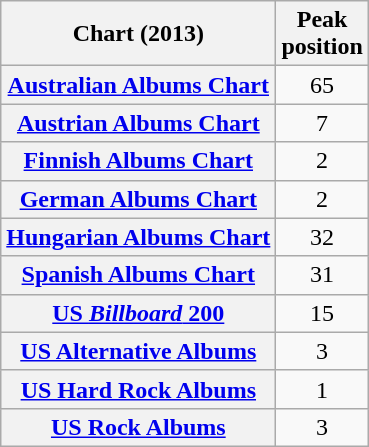<table class="wikitable sortable plainrowheaders">
<tr>
<th scope="col">Chart (2013)</th>
<th scope="col">Peak<br>position</th>
</tr>
<tr>
<th scope="row"><a href='#'>Australian Albums Chart</a></th>
<td style="text-align:center;">65</td>
</tr>
<tr>
<th scope="row"><a href='#'>Austrian Albums Chart</a></th>
<td style="text-align:center;">7</td>
</tr>
<tr>
<th scope="row"><a href='#'>Finnish Albums Chart</a></th>
<td style="text-align:center;">2</td>
</tr>
<tr>
<th scope="row"><a href='#'>German Albums Chart</a></th>
<td style="text-align:center;">2</td>
</tr>
<tr>
<th scope="row"><a href='#'>Hungarian Albums Chart</a></th>
<td style="text-align:center;">32</td>
</tr>
<tr>
<th scope="row"><a href='#'>Spanish Albums Chart</a></th>
<td style="text-align:center;">31</td>
</tr>
<tr>
<th scope="row"><a href='#'>US <em>Billboard</em> 200</a></th>
<td style="text-align:center;">15</td>
</tr>
<tr>
<th scope="row"><a href='#'>US Alternative Albums</a></th>
<td style="text-align:center;">3</td>
</tr>
<tr>
<th scope="row"><a href='#'>US Hard Rock Albums</a></th>
<td style="text-align:center;">1</td>
</tr>
<tr>
<th scope="row"><a href='#'>US Rock Albums</a></th>
<td style="text-align:center;">3</td>
</tr>
</table>
